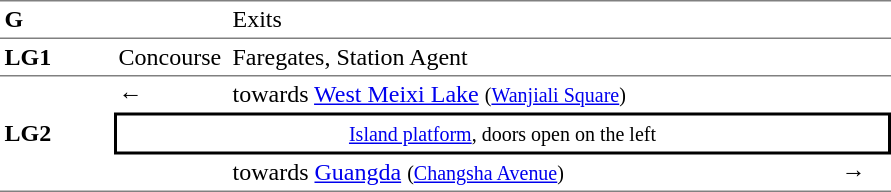<table table border=0 cellspacing=0 cellpadding=3>
<tr>
<td style="border-bottom:solid 1px gray; border-top:solid 1px gray;" valign=top><strong>G</strong></td>
<td style="border-bottom:solid 1px gray; border-top:solid 1px gray;" valign=top></td>
<td style="border-bottom:solid 1px gray; border-top:solid 1px gray;" valign=top>Exits</td>
<td style="border-bottom:solid 1px gray; border-top:solid 1px gray;" valign=top></td>
</tr>
<tr>
<td style="border-bottom:solid 1px gray;" width=70><strong>LG1</strong></td>
<td style="border-bottom:solid 1px gray;" width=70>Concourse</td>
<td style="border-bottom:solid 1px gray;" width=400>Faregates, Station Agent</td>
<td style="border-bottom:solid 1px gray;" width=30></td>
</tr>
<tr>
<td style="border-bottom:solid 1px gray;" rowspan=3><strong>LG2</strong></td>
<td>←</td>
<td> towards <a href='#'>West Meixi Lake</a> <small>(<a href='#'>Wanjiali Square</a>)</small></td>
<td></td>
</tr>
<tr>
<td style="border-right:solid 2px black;border-left:solid 2px black;border-top:solid 2px black;border-bottom:solid 2px black;text-align:center;" colspan=3><small><a href='#'>Island platform</a>, doors open on the left</small></td>
</tr>
<tr>
<td style="border-bottom:solid 1px gray;"></td>
<td style="border-bottom:solid 1px gray;"> towards <a href='#'>Guangda</a> <small>(<a href='#'>Changsha Avenue</a>)</small></td>
<td style="border-bottom:solid 1px gray;">→</td>
</tr>
<tr>
</tr>
</table>
